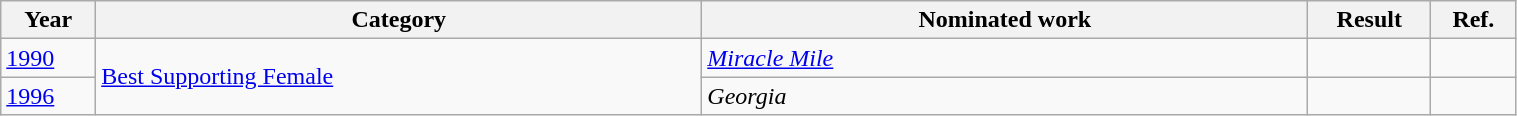<table class="wikitable" style="width:80%;">
<tr>
<th>Year</th>
<th style="width:40%;">Category</th>
<th style="width:40%;">Nominated work</th>
<th>Result</th>
<th>Ref.</th>
</tr>
<tr>
<td><a href='#'>1990</a></td>
<td rowspan="2"><a href='#'>Best Supporting Female</a></td>
<td><em><a href='#'>Miracle Mile</a></em></td>
<td></td>
<td align="center"></td>
</tr>
<tr>
<td><a href='#'>1996</a></td>
<td><em>Georgia</em></td>
<td></td>
<td align="center"></td>
</tr>
</table>
